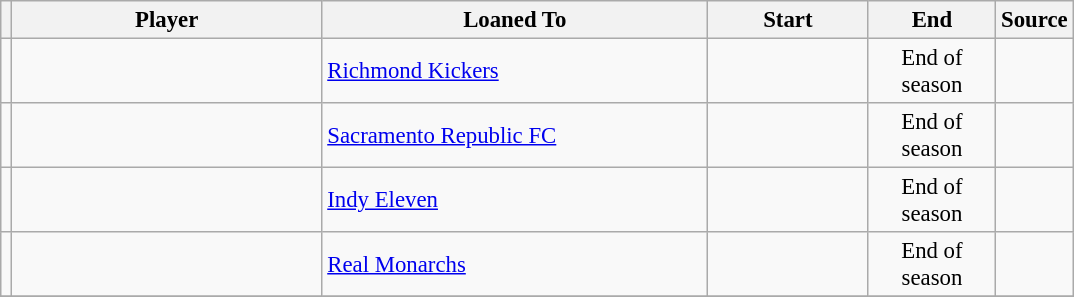<table class="wikitable plainrowheaders sortable" style="font-size:95%">
<tr>
<th></th>
<th scope="col" style="width:200px;">Player</th>
<th scope="col" style="width:250px;">Loaned To</th>
<th scope="col" style="width:100px;">Start</th>
<th scope="col" style="width:78px;">End</th>
<th>Source</th>
</tr>
<tr>
<td align=center></td>
<td></td>
<td> <a href='#'>Richmond Kickers</a></td>
<td align=center></td>
<td align=center>End of season</td>
<td align=center></td>
</tr>
<tr>
<td align=center></td>
<td></td>
<td> <a href='#'>Sacramento Republic FC</a></td>
<td align=center></td>
<td align=center>End of season</td>
<td align=center></td>
</tr>
<tr>
<td align=center></td>
<td></td>
<td> <a href='#'>Indy Eleven</a></td>
<td align=center></td>
<td align=center>End of season</td>
<td align=center></td>
</tr>
<tr>
<td align=center></td>
<td></td>
<td> <a href='#'>Real Monarchs</a></td>
<td align=center></td>
<td align=center>End of season</td>
<td align=center></td>
</tr>
<tr>
</tr>
</table>
